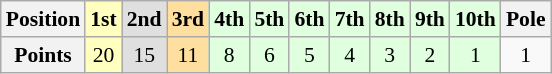<table class="wikitable" style="font-size:90%; text-align:center;">
<tr>
<th>Position</th>
<th style="background:#ffffbf;">1st</th>
<th style="background:#dfdfdf;">2nd</th>
<th style="background:#ffdf9f;">3rd</th>
<th style="background:#dfffdf;">4th</th>
<th style="background:#dfffdf;">5th</th>
<th style="background:#dfffdf;">6th</th>
<th style="background:#dfffdf;">7th</th>
<th style="background:#dfffdf;">8th</th>
<th style="background:#dfffdf;">9th</th>
<th style="background:#dfffdf;">10th</th>
<th>Pole</th>
</tr>
<tr>
<th>Points</th>
<td style="background:#ffffbf;">20</td>
<td style="background:#dfdfdf;">15</td>
<td style="background:#ffdf9f;">11</td>
<td style="background:#dfffdf;">8</td>
<td style="background:#dfffdf;">6</td>
<td style="background:#dfffdf;">5</td>
<td style="background:#dfffdf;">4</td>
<td style="background:#dfffdf;">3</td>
<td style="background:#dfffdf;">2</td>
<td style="background:#dfffdf;">1</td>
<td>1</td>
</tr>
</table>
